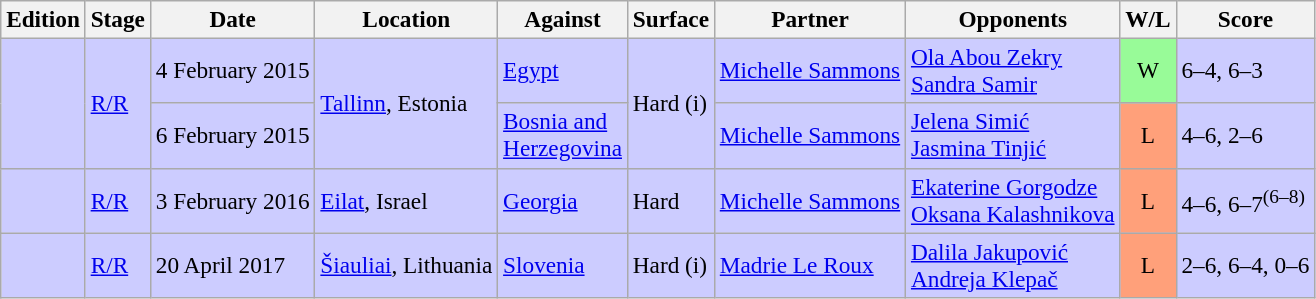<table class=wikitable style=font-size:97%>
<tr>
<th>Edition</th>
<th>Stage</th>
<th>Date</th>
<th>Location</th>
<th>Against</th>
<th>Surface</th>
<th>Partner</th>
<th>Opponents</th>
<th>W/L</th>
<th>Score</th>
</tr>
<tr style="background:#ccf;">
<td rowspan="2"></td>
<td rowspan="2"><a href='#'>R/R</a></td>
<td>4 February 2015</td>
<td rowspan="2"><a href='#'>Tallinn</a>, Estonia</td>
<td> <a href='#'>Egypt</a></td>
<td rowspan="2">Hard (i)</td>
<td> <a href='#'>Michelle Sammons</a></td>
<td><a href='#'>Ola Abou Zekry</a><br><a href='#'>Sandra Samir</a></td>
<td align=center bgcolor=98fb98>W</td>
<td>6–4, 6–3</td>
</tr>
<tr style="background:#ccf;">
<td>6 February 2015</td>
<td> <a href='#'>Bosnia and<br> Herzegovina</a></td>
<td> <a href='#'>Michelle Sammons</a></td>
<td><a href='#'>Jelena Simić</a><br><a href='#'>Jasmina Tinjić</a></td>
<td style="text-align:center; background:#ffa07a;">L</td>
<td>4–6, 2–6</td>
</tr>
<tr style="background:#ccf;">
<td rowspan="1"></td>
<td rowspan="1"><a href='#'>R/R</a></td>
<td>3 February 2016</td>
<td rowspan="1"><a href='#'>Eilat</a>, Israel</td>
<td> <a href='#'>Georgia</a></td>
<td rowspan="1">Hard</td>
<td> <a href='#'>Michelle Sammons</a></td>
<td><a href='#'>Ekaterine Gorgodze</a><br><a href='#'>Oksana Kalashnikova</a></td>
<td style="text-align:center; background:#ffa07a;">L</td>
<td>4–6, 6–7<sup>(6–8)</sup></td>
</tr>
<tr style="background:#ccf;">
<td rowspan="1"></td>
<td rowspan="1"><a href='#'>R/R</a></td>
<td>20 April 2017</td>
<td rowspan="1"><a href='#'>Šiauliai</a>, Lithuania</td>
<td> <a href='#'>Slovenia</a></td>
<td rowspan="1">Hard (i)</td>
<td> <a href='#'>Madrie Le Roux</a></td>
<td><a href='#'>Dalila Jakupović</a><br><a href='#'>Andreja Klepač</a></td>
<td style="text-align:center; background:#ffa07a;">L</td>
<td>2–6, 6–4, 0–6</td>
</tr>
</table>
